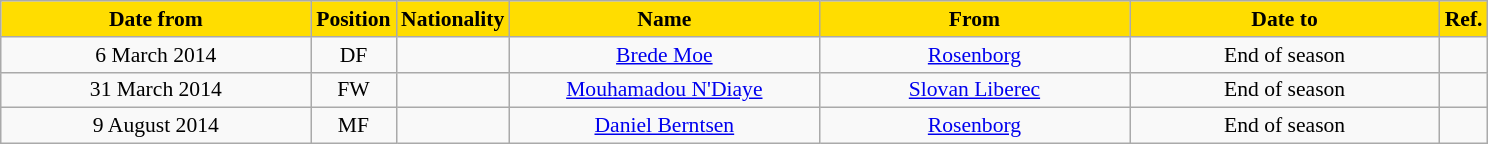<table class="wikitable" style="text-align:center; font-size:90%; ">
<tr>
<th style="background:#FFDD00; color:black; width:200px;">Date from</th>
<th style="background:#FFDD00; color:black; width:50px;">Position</th>
<th style="background:#FFDD00; color:black; width:50px;">Nationality</th>
<th style="background:#FFDD00; color:black; width:200px;">Name</th>
<th style="background:#FFDD00; color:black; width:200px;">From</th>
<th style="background:#FFDD00; color:black; width:200px;">Date to</th>
<th style="background:#FFDD00; color:black; width:25;">Ref.</th>
</tr>
<tr>
<td>6 March 2014</td>
<td>DF</td>
<td></td>
<td><a href='#'>Brede Moe</a></td>
<td><a href='#'>Rosenborg</a></td>
<td>End of season</td>
<td></td>
</tr>
<tr>
<td>31 March 2014</td>
<td>FW</td>
<td></td>
<td><a href='#'>Mouhamadou N'Diaye</a></td>
<td><a href='#'>Slovan Liberec</a></td>
<td>End of season</td>
<td></td>
</tr>
<tr>
<td>9 August 2014</td>
<td>MF</td>
<td></td>
<td><a href='#'>Daniel Berntsen</a></td>
<td><a href='#'>Rosenborg</a></td>
<td>End of season</td>
<td></td>
</tr>
</table>
